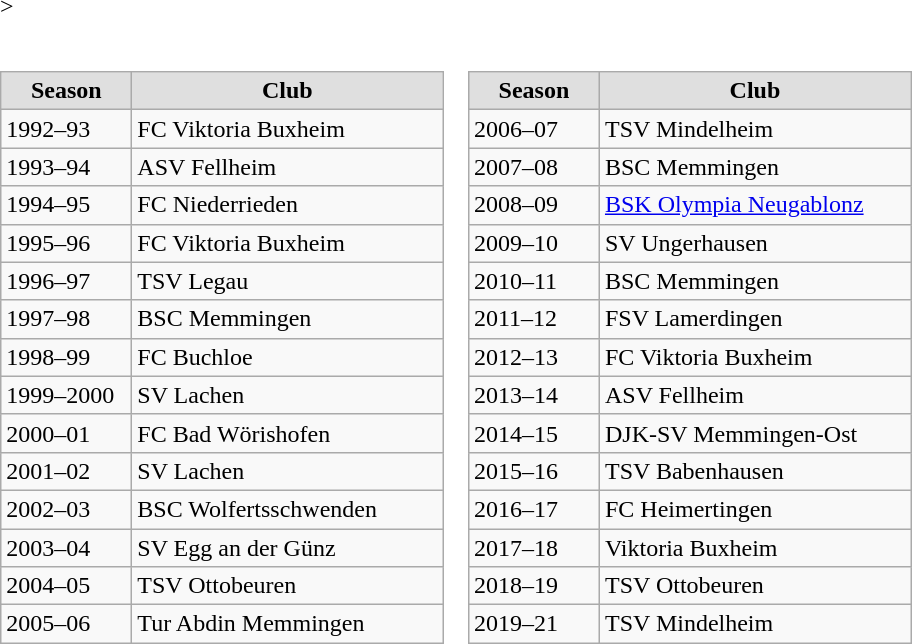<table border=0 cellpadding=0 cellspacing=0>>
<tr>
<td><br><table class="wikitable">
<tr align="center" bgcolor="#dfdfdf">
<td width="80"><strong>Season</strong></td>
<td width="200"><strong>Club</strong></td>
</tr>
<tr>
<td>1992–93</td>
<td>FC Viktoria Buxheim</td>
</tr>
<tr>
<td>1993–94</td>
<td>ASV Fellheim</td>
</tr>
<tr>
<td>1994–95</td>
<td>FC Niederrieden</td>
</tr>
<tr>
<td>1995–96</td>
<td>FC Viktoria Buxheim</td>
</tr>
<tr>
<td>1996–97</td>
<td>TSV Legau</td>
</tr>
<tr>
<td>1997–98</td>
<td>BSC Memmingen</td>
</tr>
<tr>
<td>1998–99</td>
<td>FC Buchloe</td>
</tr>
<tr>
<td>1999–2000</td>
<td>SV Lachen</td>
</tr>
<tr>
<td>2000–01</td>
<td>FC Bad Wörishofen</td>
</tr>
<tr>
<td>2001–02</td>
<td>SV Lachen</td>
</tr>
<tr>
<td>2002–03</td>
<td>BSC Wolfertsschwenden</td>
</tr>
<tr>
<td>2003–04</td>
<td>SV Egg an der Günz</td>
</tr>
<tr>
<td>2004–05</td>
<td>TSV Ottobeuren</td>
</tr>
<tr>
<td>2005–06</td>
<td>Tur Abdin Memmingen</td>
</tr>
</table>
</td>
<td><br><table class="wikitable">
<tr align="center" bgcolor="#dfdfdf">
<td width="80"><strong>Season</strong></td>
<td width="200"><strong>Club</strong></td>
</tr>
<tr>
<td>2006–07</td>
<td>TSV Mindelheim</td>
</tr>
<tr>
<td>2007–08</td>
<td>BSC Memmingen</td>
</tr>
<tr>
<td>2008–09</td>
<td><a href='#'>BSK Olympia Neugablonz</a></td>
</tr>
<tr>
<td>2009–10</td>
<td>SV Ungerhausen</td>
</tr>
<tr>
<td>2010–11</td>
<td>BSC Memmingen</td>
</tr>
<tr>
<td>2011–12</td>
<td>FSV Lamerdingen</td>
</tr>
<tr>
<td>2012–13</td>
<td>FC Viktoria Buxheim</td>
</tr>
<tr>
<td>2013–14</td>
<td>ASV Fellheim</td>
</tr>
<tr>
<td>2014–15</td>
<td>DJK-SV Memmingen-Ost</td>
</tr>
<tr>
<td>2015–16</td>
<td>TSV Babenhausen</td>
</tr>
<tr>
<td>2016–17</td>
<td>FC Heimertingen</td>
</tr>
<tr>
<td>2017–18</td>
<td>Viktoria Buxheim</td>
</tr>
<tr>
<td>2018–19</td>
<td>TSV Ottobeuren</td>
</tr>
<tr>
<td>2019–21</td>
<td>TSV Mindelheim</td>
</tr>
</table>
</td>
</tr>
</table>
